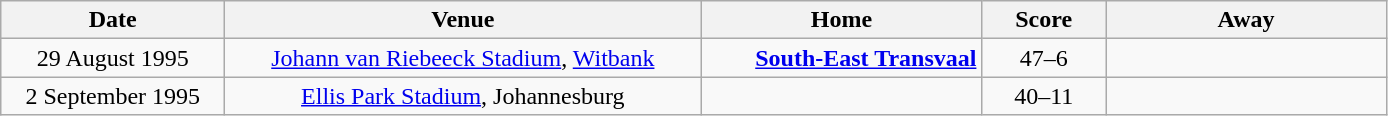<table class="wikitable" style="text-align:center">
<tr>
<th style="width:142px">Date</th>
<th scope="col" style="width:310px">Venue</th>
<th style="width:180px">Home</th>
<th style="width:75px">Score</th>
<th style="width:180px">Away</th>
</tr>
<tr>
<td>29 August 1995</td>
<td><a href='#'>Johann van Riebeeck Stadium</a>, <a href='#'>Witbank</a></td>
<td style="text-align:right"><strong><a href='#'>South-East Transvaal</a></strong></td>
<td>47–6</td>
<td style="text-align:left"></td>
</tr>
<tr>
<td>2 September 1995</td>
<td><a href='#'>Ellis Park Stadium</a>, Johannesburg</td>
<td style="text-align:right"><strong></strong></td>
<td>40–11</td>
<td style="text-align:left"></td>
</tr>
</table>
